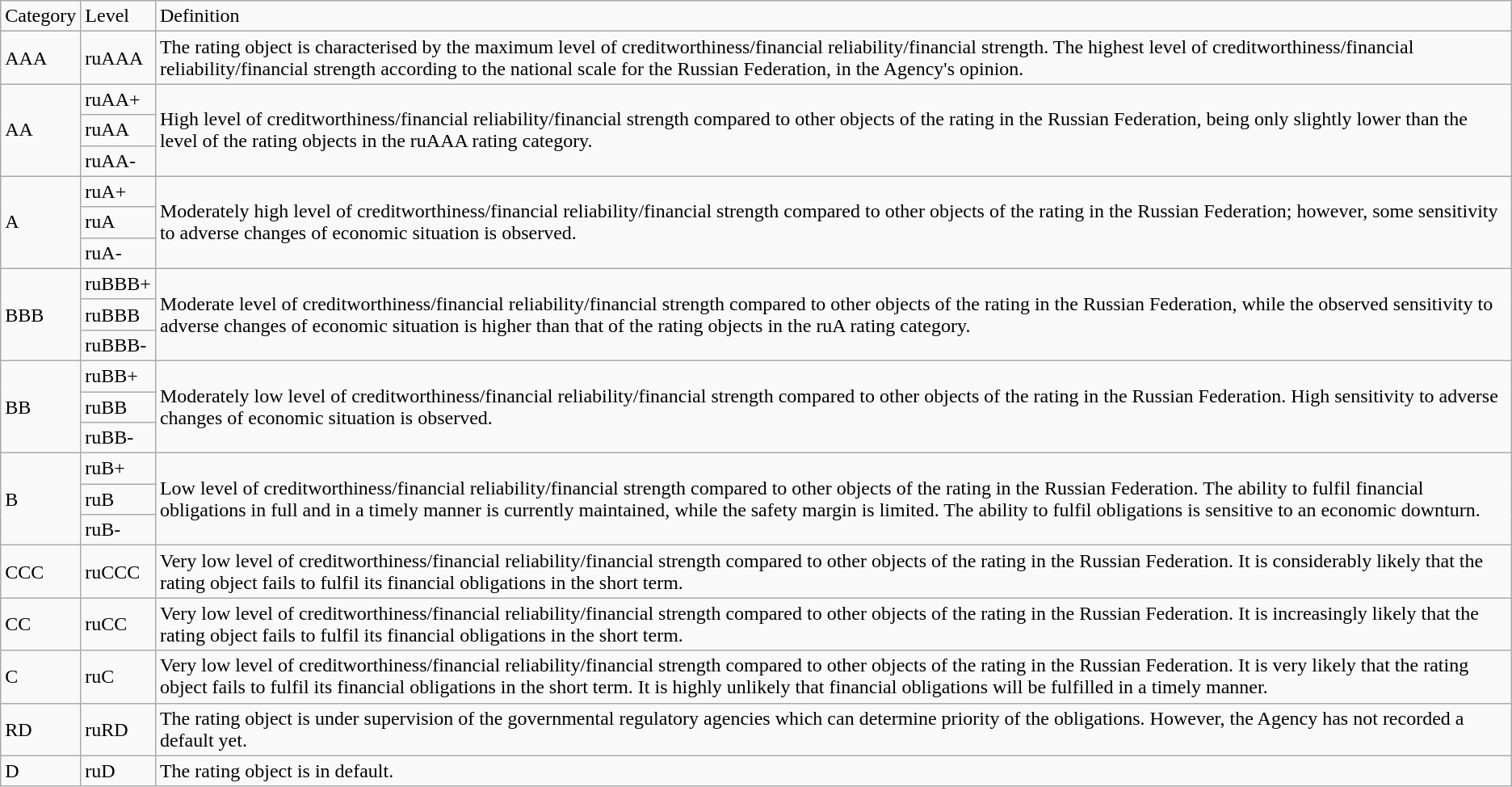<table class="wikitable">
<tr>
<td>Category</td>
<td>Level</td>
<td>Definition</td>
</tr>
<tr>
<td>AAA</td>
<td>ruAAA</td>
<td>The  rating object is characterised by the maximum level of  creditworthiness/financial reliability/financial strength. The highest level  of creditworthiness/financial reliability/financial strength according to the  national scale for the Russian Federation, in the Agency's opinion.</td>
</tr>
<tr>
<td rowspan="3">AA</td>
<td>ruAA+</td>
<td rowspan="3">High  level of creditworthiness/financial reliability/financial strength compared  to other objects of the rating in the Russian Federation, being only slightly  lower than the level of the rating objects in the ruAAA rating category.</td>
</tr>
<tr>
<td>ruAA</td>
</tr>
<tr>
<td>ruAA-</td>
</tr>
<tr>
<td rowspan="3">A</td>
<td>ruA+</td>
<td rowspan="3">Moderately  high level of creditworthiness/financial reliability/financial strength  compared to other objects of the rating in the Russian Federation; however,  some sensitivity to adverse changes of economic situation is observed.</td>
</tr>
<tr>
<td>ruA</td>
</tr>
<tr>
<td>ruA-</td>
</tr>
<tr>
<td rowspan="3">BBB</td>
<td>ruBBB+</td>
<td rowspan="3">Moderate  level of creditworthiness/financial reliability/financial strength compared  to other objects of the rating in the Russian Federation, while the observed  sensitivity to adverse changes of economic situation is higher than that of  the rating objects in the ruA rating category.</td>
</tr>
<tr>
<td>ruBBB</td>
</tr>
<tr>
<td>ruBBB-</td>
</tr>
<tr>
<td rowspan="3">BB</td>
<td>ruBB+</td>
<td rowspan="3">Moderately  low level of creditworthiness/financial reliability/financial strength  compared to other objects of the rating in the Russian Federation. High  sensitivity to adverse changes of economic situation is observed.</td>
</tr>
<tr>
<td>ruBB</td>
</tr>
<tr>
<td>ruBB-</td>
</tr>
<tr>
<td rowspan="3">B</td>
<td>ruB+</td>
<td rowspan="3">Low level  of creditworthiness/financial reliability/financial strength compared to  other objects of the rating in the Russian Federation. The ability to fulfil  financial obligations in full and in a timely manner is currently maintained,  while the safety margin is limited. The ability to fulfil obligations is  sensitive to an economic downturn.</td>
</tr>
<tr>
<td>ruB</td>
</tr>
<tr>
<td>ruB-</td>
</tr>
<tr>
<td>CCC</td>
<td>ruCCC</td>
<td>Very low  level of creditworthiness/financial reliability/financial strength compared  to other objects of the rating in the Russian Federation. It is considerably  likely that the rating object fails to fulfil its financial obligations in  the short term.</td>
</tr>
<tr>
<td>CC</td>
<td>ruCC</td>
<td>Very low  level of creditworthiness/financial reliability/financial strength compared  to other objects of the rating in the Russian Federation. It is increasingly  likely that the rating object fails to fulfil its financial obligations in  the short term.</td>
</tr>
<tr>
<td>C</td>
<td>ruC</td>
<td>Very low  level of creditworthiness/financial reliability/financial strength compared  to other objects of the rating in the Russian Federation. It is very likely  that the rating object fails to fulfil its financial obligations in the short  term. It is highly unlikely that financial obligations will be fulfilled in a  timely manner.</td>
</tr>
<tr>
<td>RD</td>
<td>ruRD</td>
<td>The  rating object is under supervision of the governmental regulatory agencies  which can determine priority of the obligations. However, the Agency  has not recorded a default yet.</td>
</tr>
<tr>
<td>D</td>
<td>ruD</td>
<td>The  rating object is in default.</td>
</tr>
</table>
